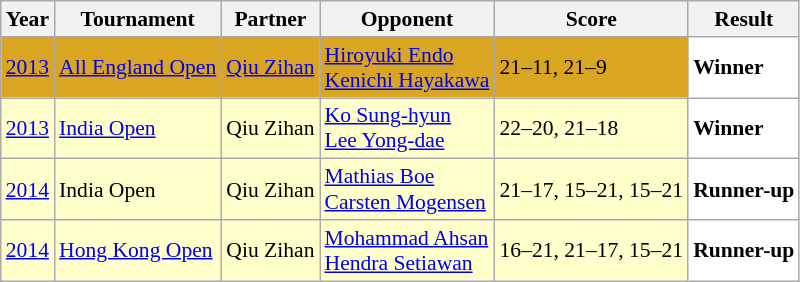<table class="sortable wikitable" style="font-size: 90%;">
<tr>
<th>Year</th>
<th>Tournament</th>
<th>Partner</th>
<th>Opponent</th>
<th>Score</th>
<th>Result</th>
</tr>
<tr style="background:#DAA520">
<td align="center"><a href='#'>2013</a></td>
<td align="left"><a href='#'>All England Open</a></td>
<td align="left"> <a href='#'>Qiu Zihan</a></td>
<td align="left"> <a href='#'>Hiroyuki Endo</a> <br>  <a href='#'>Kenichi Hayakawa</a></td>
<td align="left">21–11, 21–9</td>
<td style="text-align:left; background:white"> <strong>Winner</strong></td>
</tr>
<tr style="background:#FFFFCC">
<td align="center"><a href='#'>2013</a></td>
<td align="left"><a href='#'>India Open</a></td>
<td align="left"> Qiu Zihan</td>
<td align="left"> <a href='#'>Ko Sung-hyun</a> <br>  <a href='#'>Lee Yong-dae</a></td>
<td align="left">22–20, 21–18</td>
<td style="text-align:left; background:white"> <strong>Winner</strong></td>
</tr>
<tr style="background:#FFFFCC">
<td align="center"><a href='#'>2014</a></td>
<td align="left">India Open</td>
<td align="left"> Qiu Zihan</td>
<td align="left"> <a href='#'>Mathias Boe</a> <br>  <a href='#'>Carsten Mogensen</a></td>
<td align="left">21–17, 15–21, 15–21</td>
<td style="text-align:left; background:white"> <strong>Runner-up</strong></td>
</tr>
<tr style="background:#FFFFCC">
<td align="center"><a href='#'>2014</a></td>
<td align="left"><a href='#'>Hong Kong Open</a></td>
<td align="left"> Qiu Zihan</td>
<td align="left"> <a href='#'>Mohammad Ahsan</a> <br>  <a href='#'>Hendra Setiawan</a></td>
<td align="left">16–21, 21–17, 15–21</td>
<td style="text-align:left; background:white"> <strong>Runner-up</strong></td>
</tr>
</table>
